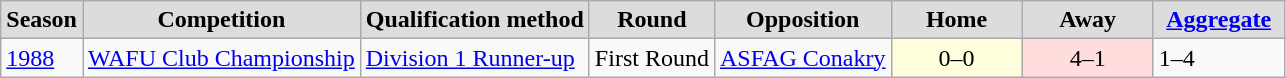<table class="sortable plainrowheaders wikitable">
<tr>
<th style="background:#DCDCDC">Season</th>
<th style="background:#DCDCDC">Competition</th>
<th style="background:#DCDCDC">Qualification method</th>
<th style="background:#DCDCDC">Round</th>
<th style="background:#DCDCDC">Opposition</th>
<th width="80" style="background:#DCDCDC">Home</th>
<th width="80" style="background:#DCDCDC">Away</th>
<th width="80" style="background:#DCDCDC"><a href='#'>Aggregate</a></th>
</tr>
<tr>
<td><a href='#'>1988</a></td>
<td><a href='#'>WAFU Club Championship</a></td>
<td><a href='#'>Division 1 Runner-up</a></td>
<td align=left>First Round</td>
<td align=left> <a href='#'>ASFAG Conakry</a></td>
<td style="background:#ffd; text-align:center">0–0</td>
<td style="background:#fdd; text-align:center">4–1</td>
<td>1–4</td>
</tr>
</table>
